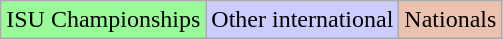<table class="wikitable">
<tr>
<td bgcolor=98FB98>ISU Championships</td>
<td bgcolor=#CCCCFF>Other international</td>
<td bgcolor=#EBC2AF>Nationals</td>
</tr>
</table>
